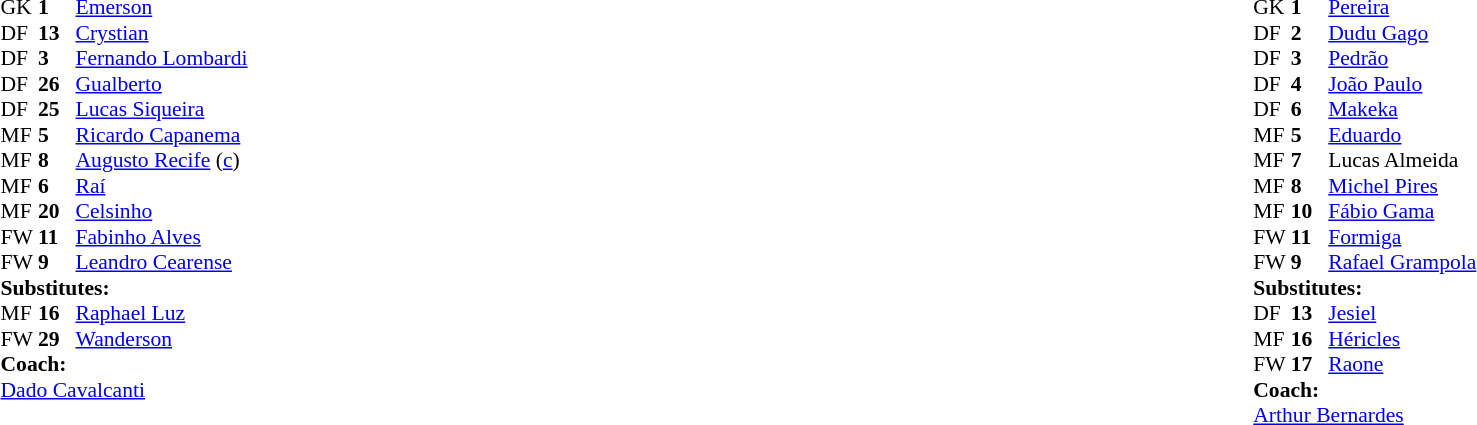<table width="100%">
<tr>
<td valign="top" width="40%"><br><table style="font-size:90%" cellspacing="0" cellpadding="0">
<tr>
<th width=25></th>
<th width=25></th>
</tr>
<tr>
<td>GK</td>
<td><strong>1</strong></td>
<td> <a href='#'>Emerson</a></td>
</tr>
<tr>
<td>DF</td>
<td><strong>13</strong></td>
<td> <a href='#'>Crystian</a></td>
</tr>
<tr>
<td>DF</td>
<td><strong>3</strong></td>
<td> <a href='#'>Fernando Lombardi</a></td>
</tr>
<tr>
<td>DF</td>
<td><strong>26</strong></td>
<td> <a href='#'>Gualberto</a></td>
</tr>
<tr>
<td>DF</td>
<td><strong>25</strong></td>
<td> <a href='#'>Lucas Siqueira</a></td>
</tr>
<tr>
<td>MF</td>
<td><strong>5</strong></td>
<td> <a href='#'>Ricardo Capanema</a></td>
<td></td>
<td></td>
</tr>
<tr>
<td>MF</td>
<td><strong>8</strong></td>
<td> <a href='#'>Augusto Recife</a> (<a href='#'>c</a>)</td>
</tr>
<tr>
<td>MF</td>
<td><strong>6</strong></td>
<td> <a href='#'>Raí</a></td>
<td></td>
<td></td>
</tr>
<tr>
<td>MF</td>
<td><strong>20</strong></td>
<td> <a href='#'>Celsinho</a></td>
<td></td>
<td></td>
</tr>
<tr>
<td>FW</td>
<td><strong>11</strong></td>
<td> <a href='#'>Fabinho Alves</a></td>
<td></td>
<td></td>
</tr>
<tr>
<td>FW</td>
<td><strong>9</strong></td>
<td> <a href='#'>Leandro Cearense</a></td>
<td></td>
<td></td>
</tr>
<tr>
<td colspan=3><strong>Substitutes:</strong></td>
</tr>
<tr>
<td>MF</td>
<td><strong>16</strong></td>
<td> <a href='#'>Raphael Luz</a></td>
<td></td>
<td></td>
</tr>
<tr>
<td>FW</td>
<td><strong>29</strong></td>
<td> <a href='#'>Wanderson</a></td>
<td></td>
<td></td>
</tr>
<tr>
<td></td>
</tr>
<tr>
<td colspan=3><strong>Coach:</strong></td>
</tr>
<tr>
<td colspan=4> <a href='#'>Dado Cavalcanti</a></td>
</tr>
</table>
</td>
<td valign="top" width="50%"><br><table style="font-size:90%;" cellspacing="0" cellpadding="0" align="center">
<tr>
<th width=25></th>
<th width=25></th>
</tr>
<tr>
<td>GK</td>
<td><strong>1</strong></td>
<td> <a href='#'>Pereira</a></td>
</tr>
<tr>
<td>DF</td>
<td><strong>2</strong></td>
<td> <a href='#'>Dudu Gago</a></td>
</tr>
<tr>
<td>DF</td>
<td><strong>3</strong></td>
<td> <a href='#'>Pedrão</a></td>
<td></td>
<td></td>
</tr>
<tr>
<td>DF</td>
<td><strong>4</strong></td>
<td> <a href='#'>João Paulo</a></td>
</tr>
<tr>
<td>DF</td>
<td><strong>6</strong></td>
<td> <a href='#'>Makeka</a></td>
</tr>
<tr>
<td>MF</td>
<td><strong>5</strong></td>
<td> <a href='#'>Eduardo</a></td>
<td></td>
<td></td>
</tr>
<tr>
<td>MF</td>
<td><strong>7</strong></td>
<td> Lucas Almeida</td>
<td></td>
<td></td>
</tr>
<tr>
<td>MF</td>
<td><strong>8</strong></td>
<td> <a href='#'>Michel Pires</a></td>
</tr>
<tr>
<td>MF</td>
<td><strong>10</strong></td>
<td> <a href='#'>Fábio Gama</a></td>
<td></td>
<td></td>
</tr>
<tr>
<td>FW</td>
<td><strong>11</strong></td>
<td> <a href='#'>Formiga</a></td>
</tr>
<tr>
<td>FW</td>
<td><strong>9</strong></td>
<td> <a href='#'>Rafael Grampola</a></td>
<td></td>
<td></td>
</tr>
<tr>
<td colspan=3><strong>Substitutes:</strong></td>
</tr>
<tr>
<td>DF</td>
<td><strong>13</strong></td>
<td> <a href='#'>Jesiel</a></td>
<td></td>
<td></td>
</tr>
<tr>
<td>MF</td>
<td><strong>16</strong></td>
<td> <a href='#'>Héricles</a></td>
<td></td>
<td></td>
</tr>
<tr>
<td>FW</td>
<td><strong>17</strong></td>
<td> <a href='#'>Raone</a></td>
<td></td>
<td></td>
</tr>
<tr>
<td></td>
</tr>
<tr>
<td colspan=3><strong>Coach:</strong></td>
</tr>
<tr>
<td colspan=4> <a href='#'>Arthur Bernardes</a></td>
</tr>
</table>
</td>
</tr>
</table>
